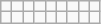<table class="wikitable">
<tr>
<td></td>
<td></td>
<td></td>
<td></td>
<td></td>
<td></td>
<td></td>
<td></td>
<td></td>
</tr>
<tr>
<td></td>
<td></td>
<td></td>
<td></td>
<td></td>
<td></td>
<td></td>
<td></td>
<td></td>
</tr>
</table>
